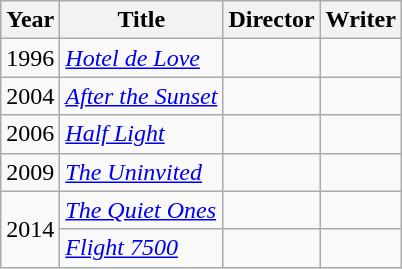<table class="wikitable">
<tr>
<th>Year</th>
<th>Title</th>
<th>Director</th>
<th>Writer</th>
</tr>
<tr>
<td>1996</td>
<td><em><a href='#'>Hotel de Love</a></em></td>
<td></td>
<td></td>
</tr>
<tr>
<td>2004</td>
<td><em><a href='#'>After the Sunset</a></em></td>
<td></td>
<td></td>
</tr>
<tr>
<td>2006</td>
<td><em><a href='#'>Half Light</a></em></td>
<td></td>
<td></td>
</tr>
<tr>
<td>2009</td>
<td><em><a href='#'>The Uninvited</a></em></td>
<td></td>
<td></td>
</tr>
<tr>
<td rowspan=2>2014</td>
<td><em><a href='#'>The Quiet Ones</a></em></td>
<td></td>
<td></td>
</tr>
<tr>
<td><em><a href='#'>Flight 7500</a></em></td>
<td></td>
<td></td>
</tr>
</table>
